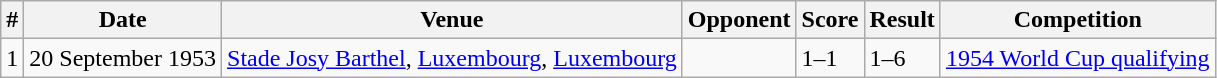<table class="wikitable">
<tr>
<th>#</th>
<th>Date</th>
<th>Venue</th>
<th>Opponent</th>
<th>Score</th>
<th>Result</th>
<th>Competition</th>
</tr>
<tr>
<td>1</td>
<td>20 September 1953</td>
<td><a href='#'>Stade Josy Barthel</a>, <a href='#'>Luxembourg</a>, <a href='#'>Luxembourg</a></td>
<td></td>
<td>1–1</td>
<td>1–6</td>
<td><a href='#'>1954 World Cup qualifying</a></td>
</tr>
</table>
